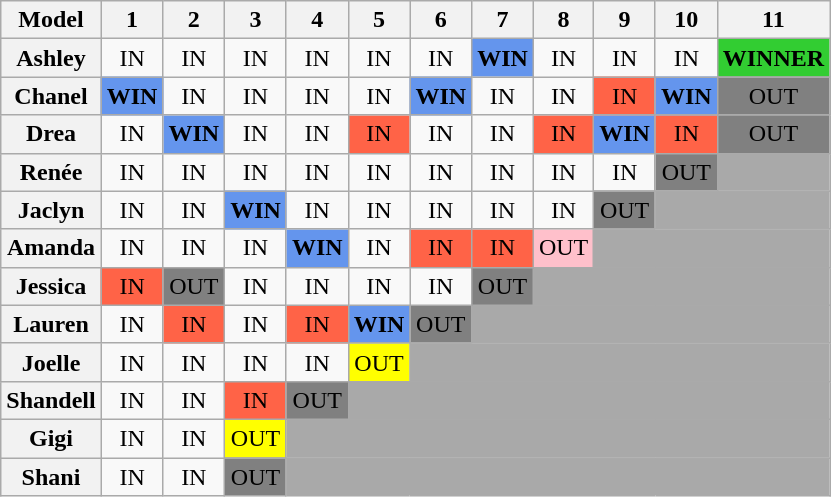<table class="wikitable" style="text-align:center">
<tr>
<th>Model</th>
<th>1</th>
<th>2</th>
<th>3</th>
<th>4</th>
<th>5</th>
<th>6</th>
<th>7</th>
<th>8</th>
<th>9</th>
<th>10</th>
<th>11</th>
</tr>
<tr>
<th>Ashley</th>
<td>IN</td>
<td>IN</td>
<td>IN</td>
<td>IN</td>
<td>IN</td>
<td>IN</td>
<td style="background:cornflowerblue;"><strong>WIN</strong></td>
<td>IN</td>
<td>IN</td>
<td>IN</td>
<td style="background:limegreen;"><strong>WINNER</strong></td>
</tr>
<tr>
<th>Chanel</th>
<td style="background:cornflowerblue;"><strong>WIN</strong></td>
<td>IN</td>
<td>IN</td>
<td>IN</td>
<td>IN</td>
<td style="background:cornflowerblue;"><strong>WIN</strong></td>
<td>IN</td>
<td>IN</td>
<td style="background:tomato;">IN</td>
<td style="background:cornflowerblue;"><strong>WIN</strong></td>
<td style="background:gray;">OUT</td>
</tr>
<tr>
<th>Drea</th>
<td>IN</td>
<td style="background:cornflowerblue;"><strong>WIN</strong></td>
<td>IN</td>
<td>IN</td>
<td style="background:tomato;">IN</td>
<td>IN</td>
<td>IN</td>
<td style="background:tomato;">IN</td>
<td style="background:cornflowerblue;"><strong>WIN</strong></td>
<td style="background:tomato;">IN</td>
<td style="background:gray;">OUT</td>
</tr>
<tr>
<th>Renée</th>
<td>IN</td>
<td>IN</td>
<td>IN</td>
<td>IN</td>
<td>IN</td>
<td>IN</td>
<td>IN</td>
<td>IN</td>
<td>IN</td>
<td style="background:gray;">OUT</td>
<td colspan=1 style="background:darkgrey;"></td>
</tr>
<tr>
<th>Jaclyn</th>
<td>IN</td>
<td>IN</td>
<td style="background:cornflowerblue;"><strong>WIN</strong></td>
<td>IN</td>
<td>IN</td>
<td>IN</td>
<td>IN</td>
<td>IN</td>
<td style="background:gray;">OUT</td>
<td colspan=2 style="background:darkgrey;"></td>
</tr>
<tr>
<th>Amanda</th>
<td>IN</td>
<td>IN</td>
<td>IN</td>
<td style="background:cornflowerblue;"><strong>WIN</strong></td>
<td>IN</td>
<td style="background:tomato;">IN</td>
<td style="background:tomato;">IN</td>
<td style="background:pink;">OUT</td>
<td colspan=3 style="background:darkgrey;"></td>
</tr>
<tr>
<th>Jessica</th>
<td style="background:tomato;">IN</td>
<td style="background:gray;">OUT</td>
<td>IN</td>
<td>IN</td>
<td>IN</td>
<td>IN</td>
<td style="background:gray;">OUT</td>
<td colspan=4 style="background:darkgrey;"></td>
</tr>
<tr>
<th>Lauren</th>
<td>IN</td>
<td style="background:tomato;">IN</td>
<td>IN</td>
<td style="background:tomato;">IN</td>
<td style="background:cornflowerblue;"><strong>WIN</strong></td>
<td style="background:gray;">OUT</td>
<td colspan=5 style="background:darkgrey;"></td>
</tr>
<tr>
<th>Joelle</th>
<td>IN</td>
<td>IN</td>
<td>IN</td>
<td>IN</td>
<td style="background:yellow;">OUT</td>
<td colspan=6 style="background:darkgrey;"></td>
</tr>
<tr>
<th>Shandell</th>
<td>IN</td>
<td>IN</td>
<td style="background:tomato;">IN</td>
<td style="background:gray;">OUT</td>
<td colspan=7 style="background:darkgrey;"></td>
</tr>
<tr>
<th>Gigi</th>
<td>IN</td>
<td>IN</td>
<td style="background:yellow;">OUT</td>
<td colspan=8 style="background:darkgrey;"></td>
</tr>
<tr>
<th>Shani</th>
<td>IN</td>
<td>IN</td>
<td style="background:gray;">OUT</td>
<td colspan=8 style="background:darkgrey;"></td>
</tr>
</table>
